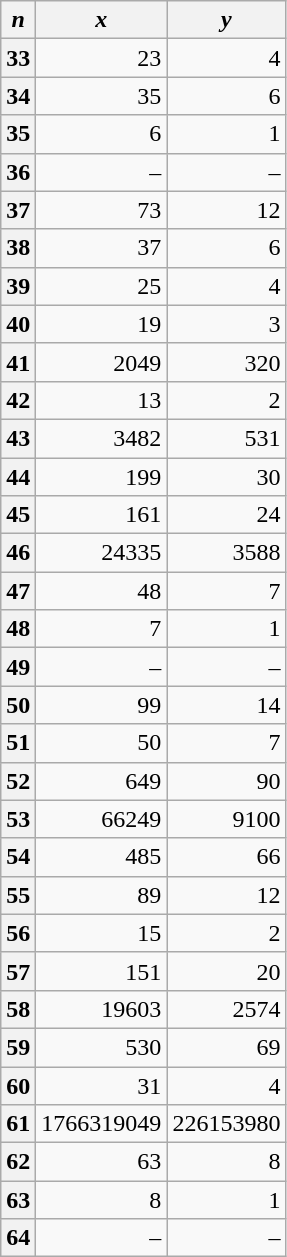<table class="wikitable" style="text-align: right; display: inline-table;">
<tr>
<th><em>n</em></th>
<th><em>x</em></th>
<th><em>y</em></th>
</tr>
<tr>
<th>33</th>
<td>23</td>
<td>4</td>
</tr>
<tr>
<th>34</th>
<td>35</td>
<td>6</td>
</tr>
<tr>
<th>35</th>
<td>6</td>
<td>1</td>
</tr>
<tr>
<th>36</th>
<td>–</td>
<td>–</td>
</tr>
<tr>
<th>37</th>
<td>73</td>
<td>12</td>
</tr>
<tr>
<th>38</th>
<td>37</td>
<td>6</td>
</tr>
<tr>
<th>39</th>
<td>25</td>
<td>4</td>
</tr>
<tr>
<th>40</th>
<td>19</td>
<td>3</td>
</tr>
<tr>
<th>41</th>
<td>2049</td>
<td>320</td>
</tr>
<tr>
<th>42</th>
<td>13</td>
<td>2</td>
</tr>
<tr>
<th>43</th>
<td>3482</td>
<td>531</td>
</tr>
<tr>
<th>44</th>
<td>199</td>
<td>30</td>
</tr>
<tr>
<th>45</th>
<td>161</td>
<td>24</td>
</tr>
<tr>
<th>46</th>
<td>24335</td>
<td>3588</td>
</tr>
<tr>
<th>47</th>
<td>48</td>
<td>7</td>
</tr>
<tr>
<th>48</th>
<td>7</td>
<td>1</td>
</tr>
<tr>
<th>49</th>
<td>–</td>
<td>–</td>
</tr>
<tr>
<th>50</th>
<td>99</td>
<td>14</td>
</tr>
<tr>
<th>51</th>
<td>50</td>
<td>7</td>
</tr>
<tr>
<th>52</th>
<td>649</td>
<td>90</td>
</tr>
<tr>
<th>53</th>
<td>66249</td>
<td>9100</td>
</tr>
<tr>
<th>54</th>
<td>485</td>
<td>66</td>
</tr>
<tr>
<th>55</th>
<td>89</td>
<td>12</td>
</tr>
<tr>
<th>56</th>
<td>15</td>
<td>2</td>
</tr>
<tr>
<th>57</th>
<td>151</td>
<td>20</td>
</tr>
<tr>
<th>58</th>
<td>19603</td>
<td>2574</td>
</tr>
<tr>
<th>59</th>
<td>530</td>
<td>69</td>
</tr>
<tr>
<th>60</th>
<td>31</td>
<td>4</td>
</tr>
<tr>
<th>61</th>
<td>1766319049</td>
<td>226153980</td>
</tr>
<tr>
<th>62</th>
<td>63</td>
<td>8</td>
</tr>
<tr>
<th>63</th>
<td>8</td>
<td>1</td>
</tr>
<tr>
<th>64</th>
<td>–</td>
<td>–</td>
</tr>
</table>
